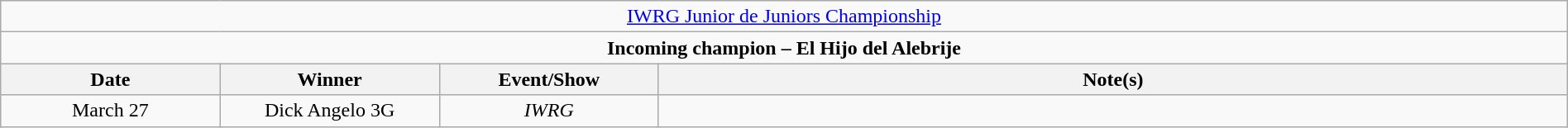<table class="wikitable" style="text-align:center; width:100%;">
<tr>
<td colspan="4" style="text-align: center;"><a href='#'>IWRG Junior de Juniors Championship</a></td>
</tr>
<tr>
<td colspan="4" style="text-align: center;"><strong>Incoming champion – El Hijo del Alebrije</strong></td>
</tr>
<tr>
<th width=14%>Date</th>
<th width=14%>Winner</th>
<th width=14%>Event/Show</th>
<th width=58%>Note(s)</th>
</tr>
<tr>
<td>March 27</td>
<td>Dick Angelo 3G</td>
<td><em>IWRG</em></td>
<td></td>
</tr>
</table>
